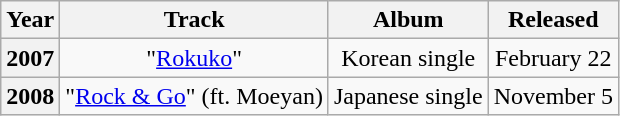<table class="wikitable" style="text-align:center">
<tr>
<th>Year</th>
<th>Track</th>
<th>Album</th>
<th>Released</th>
</tr>
<tr>
<th>2007</th>
<td>"<a href='#'>Rokuko</a>"</td>
<td>Korean single</td>
<td>February 22</td>
</tr>
<tr>
<th>2008</th>
<td>"<a href='#'>Rock & Go</a>" (ft. Moeyan)</td>
<td>Japanese single</td>
<td>November 5</td>
</tr>
</table>
